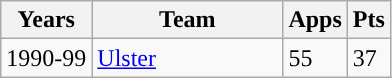<table class="wikitable" style="text-align:left;">
<tr>
<th>Years</th>
<th width=120px>Team</th>
<th>Apps</th>
<th>Pts</th>
</tr>
<tr>
<td>1990-99</td>
<td><a href='#'>Ulster</a></td>
<td>55</td>
<td>37</td>
</tr>
</table>
